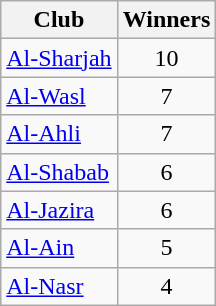<table class="wikitable">
<tr>
<th>Club</th>
<th>Winners</th>
</tr>
<tr>
<td><a href='#'>Al-Sharjah</a></td>
<td style="text-align:center;">10</td>
</tr>
<tr>
<td><a href='#'>Al-Wasl</a></td>
<td style="text-align:center;">7</td>
</tr>
<tr>
<td><a href='#'>Al-Ahli</a></td>
<td style="text-align:center;">7</td>
</tr>
<tr>
<td><a href='#'>Al-Shabab</a></td>
<td style="text-align:center;">6</td>
</tr>
<tr>
<td><a href='#'>Al-Jazira</a></td>
<td style="text-align:center;">6</td>
</tr>
<tr>
<td><a href='#'>Al-Ain</a></td>
<td style="text-align:center;">5</td>
</tr>
<tr>
<td><a href='#'>Al-Nasr</a></td>
<td style="text-align:center;">4</td>
</tr>
</table>
